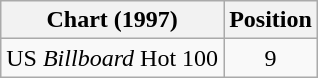<table class="wikitable">
<tr>
<th>Chart (1997)</th>
<th>Position</th>
</tr>
<tr>
<td>US <em>Billboard</em> Hot 100</td>
<td style="text-align:center;">9</td>
</tr>
</table>
